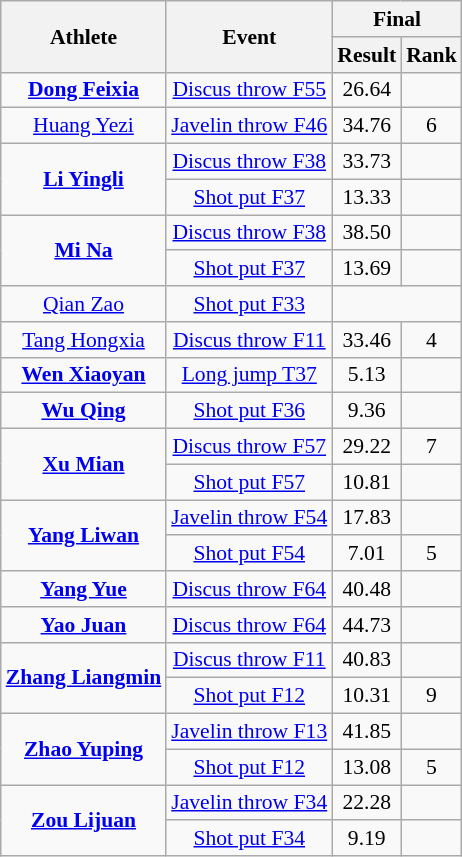<table class=wikitable style="text-align: center; font-size:90%">
<tr>
<th rowspan="2">Athlete</th>
<th rowspan="2">Event</th>
<th colspan="2">Final</th>
</tr>
<tr>
<th>Result</th>
<th>Rank</th>
</tr>
<tr>
<td><strong><a href='#'>Dong Feixia</a></strong></td>
<td><a href='#'>Discus throw F55</a></td>
<td>26.64</td>
<td></td>
</tr>
<tr>
<td><a href='#'>Huang Yezi</a></td>
<td><a href='#'>Javelin throw F46</a></td>
<td>34.76</td>
<td>6</td>
</tr>
<tr>
<td rowspan=2><strong><a href='#'>Li Yingli</a></strong></td>
<td><a href='#'>Discus throw F38</a></td>
<td>33.73</td>
<td></td>
</tr>
<tr>
<td><a href='#'>Shot put F37</a></td>
<td>13.33</td>
<td></td>
</tr>
<tr>
<td rowspan=2><strong><a href='#'>Mi Na</a></strong></td>
<td><a href='#'>Discus throw F38</a></td>
<td>38.50</td>
<td></td>
</tr>
<tr>
<td><a href='#'>Shot put F37</a></td>
<td>13.69</td>
<td></td>
</tr>
<tr>
<td><a href='#'>Qian Zao</a></td>
<td><a href='#'>Shot put F33</a></td>
<td colspan=2></td>
</tr>
<tr>
<td><a href='#'>Tang Hongxia</a></td>
<td><a href='#'>Discus throw F11</a></td>
<td>33.46</td>
<td>4</td>
</tr>
<tr>
<td><strong><a href='#'>Wen Xiaoyan</a></strong></td>
<td><a href='#'>Long jump T37</a></td>
<td>5.13</td>
<td></td>
</tr>
<tr>
<td><strong><a href='#'>Wu Qing</a></strong></td>
<td><a href='#'>Shot put F36</a></td>
<td>9.36</td>
<td></td>
</tr>
<tr>
<td rowspan=2><strong><a href='#'>Xu Mian</a></strong></td>
<td><a href='#'>Discus throw F57</a></td>
<td>29.22</td>
<td>7</td>
</tr>
<tr>
<td><a href='#'>Shot put F57</a></td>
<td>10.81</td>
<td></td>
</tr>
<tr>
<td rowspan=2><strong><a href='#'>Yang Liwan</a></strong></td>
<td><a href='#'>Javelin throw F54</a></td>
<td>17.83</td>
<td></td>
</tr>
<tr>
<td><a href='#'>Shot put F54</a></td>
<td>7.01</td>
<td>5</td>
</tr>
<tr>
<td><strong><a href='#'>Yang Yue</a></strong></td>
<td><a href='#'>Discus throw F64</a></td>
<td>40.48</td>
<td></td>
</tr>
<tr>
<td><strong><a href='#'>Yao Juan</a></strong></td>
<td><a href='#'>Discus throw F64</a></td>
<td>44.73 </td>
<td></td>
</tr>
<tr>
<td rowspan=2><strong><a href='#'>Zhang Liangmin</a></strong></td>
<td><a href='#'>Discus throw F11</a></td>
<td>40.83</td>
<td></td>
</tr>
<tr>
<td><a href='#'>Shot put F12</a></td>
<td>10.31</td>
<td>9</td>
</tr>
<tr>
<td rowspan=2><strong><a href='#'>Zhao Yuping</a></strong></td>
<td><a href='#'>Javelin throw F13</a></td>
<td>41.85</td>
<td></td>
</tr>
<tr>
<td><a href='#'>Shot put F12</a></td>
<td>13.08</td>
<td>5</td>
</tr>
<tr>
<td rowspan=2><strong><a href='#'>Zou Lijuan</a></strong></td>
<td><a href='#'>Javelin throw F34</a></td>
<td>22.28 </td>
<td></td>
</tr>
<tr>
<td><a href='#'>Shot put F34</a></td>
<td>9.19</td>
<td></td>
</tr>
</table>
